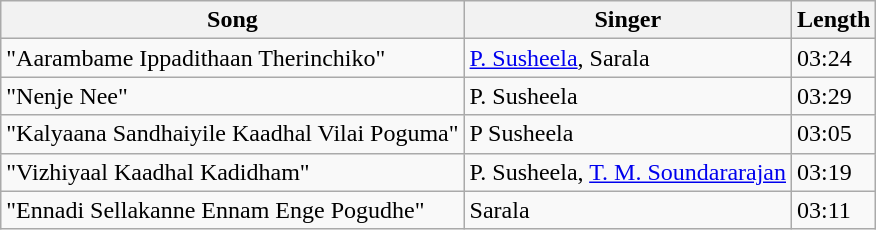<table class="wikitable">
<tr>
<th>Song</th>
<th>Singer</th>
<th>Length</th>
</tr>
<tr>
<td>"Aarambame Ippadithaan Therinchiko"</td>
<td><a href='#'>P. Susheela</a>, Sarala</td>
<td>03:24</td>
</tr>
<tr>
<td>"Nenje Nee"</td>
<td>P. Susheela</td>
<td>03:29</td>
</tr>
<tr>
<td>"Kalyaana Sandhaiyile Kaadhal Vilai Poguma"</td>
<td>P Susheela</td>
<td>03:05</td>
</tr>
<tr>
<td>"Vizhiyaal Kaadhal Kadidham"</td>
<td>P. Susheela, <a href='#'>T. M. Soundararajan</a></td>
<td>03:19</td>
</tr>
<tr>
<td>"Ennadi Sellakanne Ennam Enge Pogudhe"</td>
<td>Sarala</td>
<td>03:11</td>
</tr>
</table>
